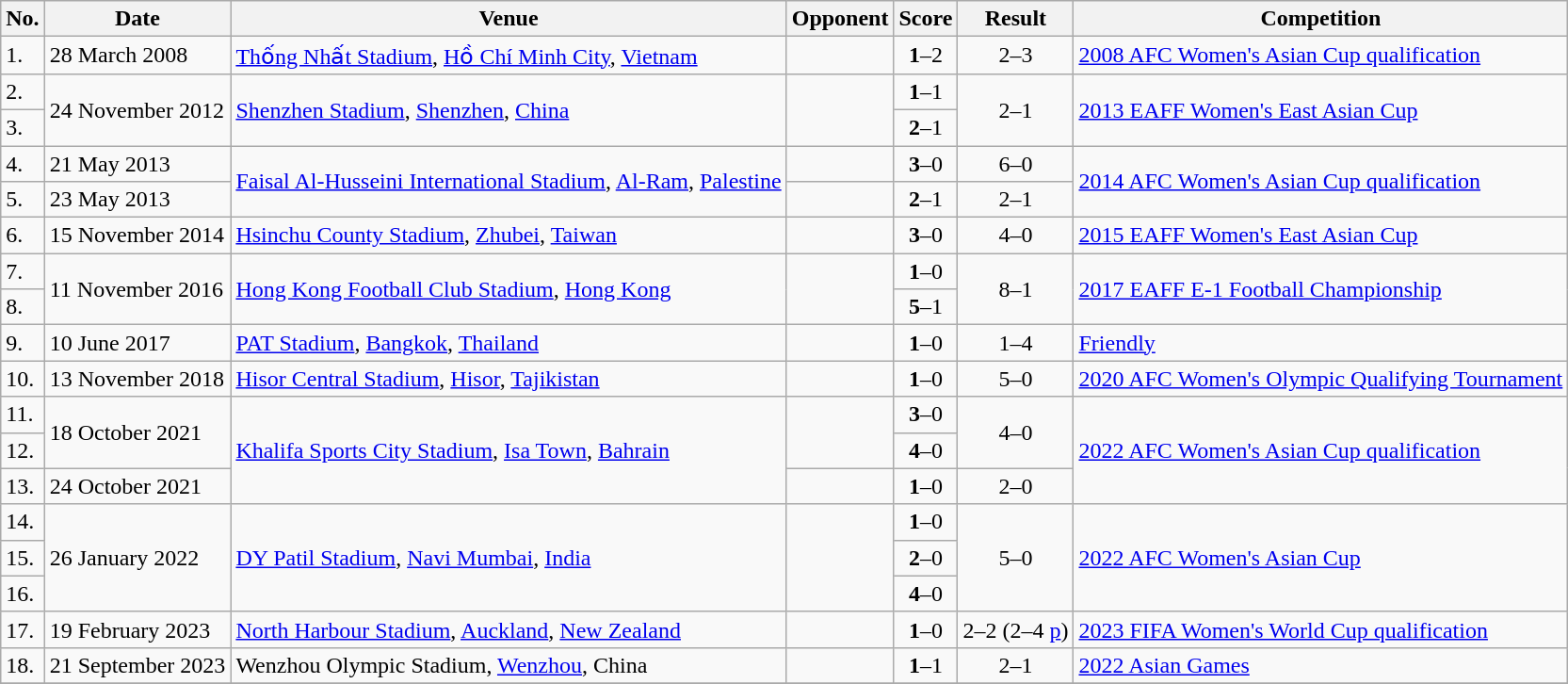<table class="wikitable">
<tr>
<th>No.</th>
<th>Date</th>
<th>Venue</th>
<th>Opponent</th>
<th>Score</th>
<th>Result</th>
<th>Competition</th>
</tr>
<tr>
<td>1.</td>
<td>28 March 2008</td>
<td><a href='#'>Thống Nhất Stadium</a>, <a href='#'>Hồ Chí Minh City</a>, <a href='#'>Vietnam</a></td>
<td></td>
<td align=center><strong>1</strong>–2</td>
<td align=center>2–3</td>
<td><a href='#'>2008 AFC Women's Asian Cup qualification</a></td>
</tr>
<tr>
<td>2.</td>
<td rowspan="2">24 November 2012</td>
<td rowspan="2"><a href='#'>Shenzhen Stadium</a>, <a href='#'>Shenzhen</a>, <a href='#'>China</a></td>
<td rowspan="2"></td>
<td align=center><strong>1</strong>–1</td>
<td rowspan="2" align=center>2–1</td>
<td rowspan="2"><a href='#'>2013 EAFF Women's East Asian Cup</a></td>
</tr>
<tr>
<td>3.</td>
<td align=center><strong>2</strong>–1</td>
</tr>
<tr>
<td>4.</td>
<td>21 May 2013</td>
<td rowspan="2"><a href='#'>Faisal Al-Husseini International Stadium</a>, <a href='#'>Al-Ram</a>, <a href='#'>Palestine</a></td>
<td></td>
<td align=center><strong>3</strong>–0</td>
<td align=center>6–0</td>
<td rowspan="2"><a href='#'>2014 AFC Women's Asian Cup qualification</a></td>
</tr>
<tr>
<td>5.</td>
<td>23 May 2013</td>
<td></td>
<td align=center><strong>2</strong>–1</td>
<td align=center>2–1</td>
</tr>
<tr>
<td>6.</td>
<td>15 November 2014</td>
<td><a href='#'>Hsinchu County Stadium</a>, <a href='#'>Zhubei</a>, <a href='#'>Taiwan</a></td>
<td></td>
<td align=center><strong>3</strong>–0</td>
<td align=center>4–0</td>
<td><a href='#'>2015 EAFF Women's East Asian Cup</a></td>
</tr>
<tr>
<td>7.</td>
<td rowspan=2>11 November 2016</td>
<td rowspan=2><a href='#'>Hong Kong Football Club Stadium</a>, <a href='#'>Hong Kong</a></td>
<td rowspan=2></td>
<td align=center><strong>1</strong>–0</td>
<td rowspan=2 align=center>8–1</td>
<td rowspan=2><a href='#'>2017 EAFF E-1 Football Championship</a></td>
</tr>
<tr>
<td>8.</td>
<td align=center><strong>5</strong>–1</td>
</tr>
<tr>
<td>9.</td>
<td>10 June 2017</td>
<td><a href='#'>PAT Stadium</a>, <a href='#'>Bangkok</a>, <a href='#'>Thailand</a></td>
<td></td>
<td align=center><strong>1</strong>–0</td>
<td align=center>1–4</td>
<td><a href='#'>Friendly</a></td>
</tr>
<tr>
<td>10.</td>
<td>13 November 2018</td>
<td><a href='#'>Hisor Central Stadium</a>, <a href='#'>Hisor</a>, <a href='#'>Tajikistan</a></td>
<td></td>
<td align=center><strong>1</strong>–0</td>
<td align=center>5–0</td>
<td><a href='#'>2020 AFC Women's Olympic Qualifying Tournament</a></td>
</tr>
<tr>
<td>11.</td>
<td rowspan=2>18 October 2021</td>
<td rowspan=3><a href='#'>Khalifa Sports City Stadium</a>, <a href='#'>Isa Town</a>, <a href='#'>Bahrain</a></td>
<td rowspan=2></td>
<td align=center><strong>3</strong>–0</td>
<td rowspan=2 align=center>4–0</td>
<td rowspan=3><a href='#'>2022 AFC Women's Asian Cup qualification</a></td>
</tr>
<tr>
<td>12.</td>
<td align=center><strong>4</strong>–0</td>
</tr>
<tr>
<td>13.</td>
<td>24 October 2021</td>
<td></td>
<td align=center><strong>1</strong>–0</td>
<td align=center>2–0</td>
</tr>
<tr>
<td>14.</td>
<td rowspan=3>26 January 2022</td>
<td rowspan=3><a href='#'>DY Patil Stadium</a>, <a href='#'>Navi Mumbai</a>, <a href='#'>India</a></td>
<td rowspan=3></td>
<td align=center><strong>1</strong>–0</td>
<td rowspan=3 align=center>5–0</td>
<td rowspan=3><a href='#'>2022 AFC Women's Asian Cup</a></td>
</tr>
<tr>
<td>15.</td>
<td align=center><strong>2</strong>–0</td>
</tr>
<tr>
<td>16.</td>
<td align=center><strong>4</strong>–0</td>
</tr>
<tr>
<td>17.</td>
<td>19 February 2023</td>
<td><a href='#'>North Harbour Stadium</a>, <a href='#'>Auckland</a>, <a href='#'>New Zealand</a></td>
<td></td>
<td align=center><strong>1</strong>–0</td>
<td align=center>2–2  (2–4 <a href='#'>p</a>)</td>
<td><a href='#'>2023 FIFA Women's World Cup qualification</a></td>
</tr>
<tr>
<td>18.</td>
<td>21 September 2023</td>
<td>Wenzhou Olympic Stadium, <a href='#'>Wenzhou</a>, China</td>
<td></td>
<td align=center><strong>1</strong>–1</td>
<td align=center>2–1</td>
<td><a href='#'>2022 Asian Games</a></td>
</tr>
<tr>
</tr>
</table>
